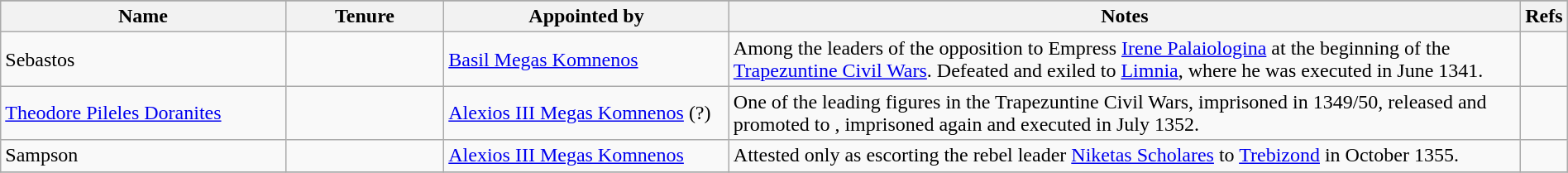<table class="wikitable"  width="100%">
<tr bgcolor="#FFDEAD">
</tr>
<tr>
<th width="18%">Name</th>
<th width="10%">Tenure</th>
<th width="18%">Appointed by</th>
<th width="50%">Notes</th>
<th width="2%">Refs</th>
</tr>
<tr>
<td>Sebastos</td>
<td></td>
<td><a href='#'>Basil Megas Komnenos</a></td>
<td>Among the leaders of the opposition to Empress <a href='#'>Irene Palaiologina</a> at the beginning of the <a href='#'>Trapezuntine Civil Wars</a>. Defeated and exiled to <a href='#'>Limnia</a>, where he was executed in June 1341.</td>
<td></td>
</tr>
<tr>
<td><a href='#'>Theodore Pileles Doranites</a></td>
<td></td>
<td><a href='#'>Alexios III Megas Komnenos</a> (?)</td>
<td>One of the leading figures in the Trapezuntine Civil Wars, imprisoned in 1349/50, released and promoted to , imprisoned again and executed in July 1352.</td>
<td></td>
</tr>
<tr>
<td>Sampson</td>
<td></td>
<td><a href='#'>Alexios III Megas Komnenos</a></td>
<td>Attested only as escorting the rebel leader <a href='#'>Niketas Scholares</a> to <a href='#'>Trebizond</a> in October 1355.</td>
<td></td>
</tr>
<tr>
</tr>
</table>
